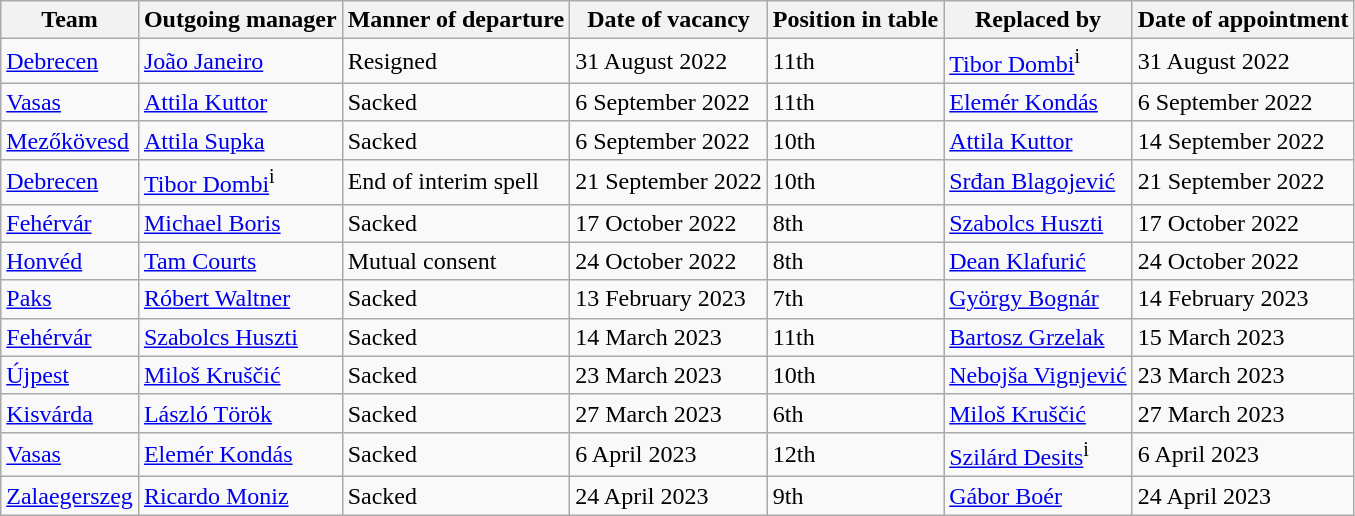<table class="wikitable sortable">
<tr>
<th>Team</th>
<th>Outgoing manager</th>
<th>Manner of departure</th>
<th>Date of vacancy</th>
<th>Position in table</th>
<th>Replaced by</th>
<th>Date of appointment</th>
</tr>
<tr>
<td align = "left"><a href='#'>Debrecen</a></td>
<td align = "left"> <a href='#'>João Janeiro</a></td>
<td>Resigned</td>
<td>31 August 2022</td>
<td>11th</td>
<td align = "left"> <a href='#'>Tibor Dombi</a><sup>i</sup></td>
<td>31 August 2022</td>
</tr>
<tr>
<td align = "left"><a href='#'>Vasas</a></td>
<td align = "left"> <a href='#'>Attila Kuttor</a></td>
<td>Sacked</td>
<td>6 September 2022</td>
<td>11th</td>
<td align = "left"> <a href='#'>Elemér Kondás</a></td>
<td>6 September 2022</td>
</tr>
<tr>
<td align = "left"><a href='#'>Mezőkövesd</a></td>
<td align = "left"> <a href='#'>Attila Supka</a></td>
<td>Sacked</td>
<td>6 September 2022</td>
<td>10th</td>
<td align = "left"> <a href='#'>Attila Kuttor</a></td>
<td>14 September 2022</td>
</tr>
<tr>
<td align = "left"><a href='#'>Debrecen</a></td>
<td align = "left"> <a href='#'>Tibor Dombi</a><sup>i</sup></td>
<td>End of interim spell</td>
<td>21 September 2022</td>
<td>10th</td>
<td align = "left"> <a href='#'>Srđan Blagojević</a></td>
<td>21 September 2022</td>
</tr>
<tr>
<td align = "left"><a href='#'>Fehérvár</a></td>
<td align = "left"> <a href='#'>Michael Boris</a></td>
<td>Sacked</td>
<td>17 October 2022</td>
<td>8th</td>
<td align = "left"> <a href='#'>Szabolcs Huszti</a></td>
<td>17 October 2022</td>
</tr>
<tr>
<td align = "left"><a href='#'>Honvéd</a></td>
<td align = "left"> <a href='#'>Tam Courts</a></td>
<td>Mutual consent</td>
<td>24 October 2022</td>
<td>8th</td>
<td align = "left"> <a href='#'>Dean Klafurić</a></td>
<td>24 October 2022</td>
</tr>
<tr>
<td align = "left"><a href='#'>Paks</a></td>
<td align = "left"> <a href='#'>Róbert Waltner</a></td>
<td>Sacked</td>
<td>13 February 2023</td>
<td>7th</td>
<td align = "left"> <a href='#'>György Bognár</a></td>
<td>14 February 2023</td>
</tr>
<tr>
<td align = "left"><a href='#'>Fehérvár</a></td>
<td align = "left"> <a href='#'>Szabolcs Huszti</a></td>
<td>Sacked</td>
<td>14 March 2023</td>
<td>11th</td>
<td align = "left"> <a href='#'>Bartosz Grzelak</a></td>
<td>15 March 2023</td>
</tr>
<tr>
<td align = "left"><a href='#'>Újpest</a></td>
<td align = "left"> <a href='#'>Miloš Kruščić</a></td>
<td>Sacked</td>
<td>23 March 2023</td>
<td>10th</td>
<td align = "left"> <a href='#'>Nebojša Vignjević</a></td>
<td>23 March 2023</td>
</tr>
<tr>
<td align = "left"><a href='#'>Kisvárda</a></td>
<td align = "left"> <a href='#'>László Török</a></td>
<td>Sacked</td>
<td>27 March 2023</td>
<td>6th</td>
<td align = "left"> <a href='#'>Miloš Kruščić</a></td>
<td>27 March 2023</td>
</tr>
<tr>
<td align = "left"><a href='#'>Vasas</a></td>
<td align = "left"> <a href='#'>Elemér Kondás</a></td>
<td>Sacked</td>
<td>6 April 2023</td>
<td>12th</td>
<td align = "left"> <a href='#'>Szilárd Desits</a><sup>i</sup></td>
<td>6 April 2023</td>
</tr>
<tr>
<td align = "left"><a href='#'>Zalaegerszeg</a></td>
<td align = "left"> <a href='#'>Ricardo Moniz</a></td>
<td>Sacked</td>
<td>24 April 2023</td>
<td>9th</td>
<td align = "left"> <a href='#'>Gábor Boér</a></td>
<td>24 April 2023</td>
</tr>
</table>
